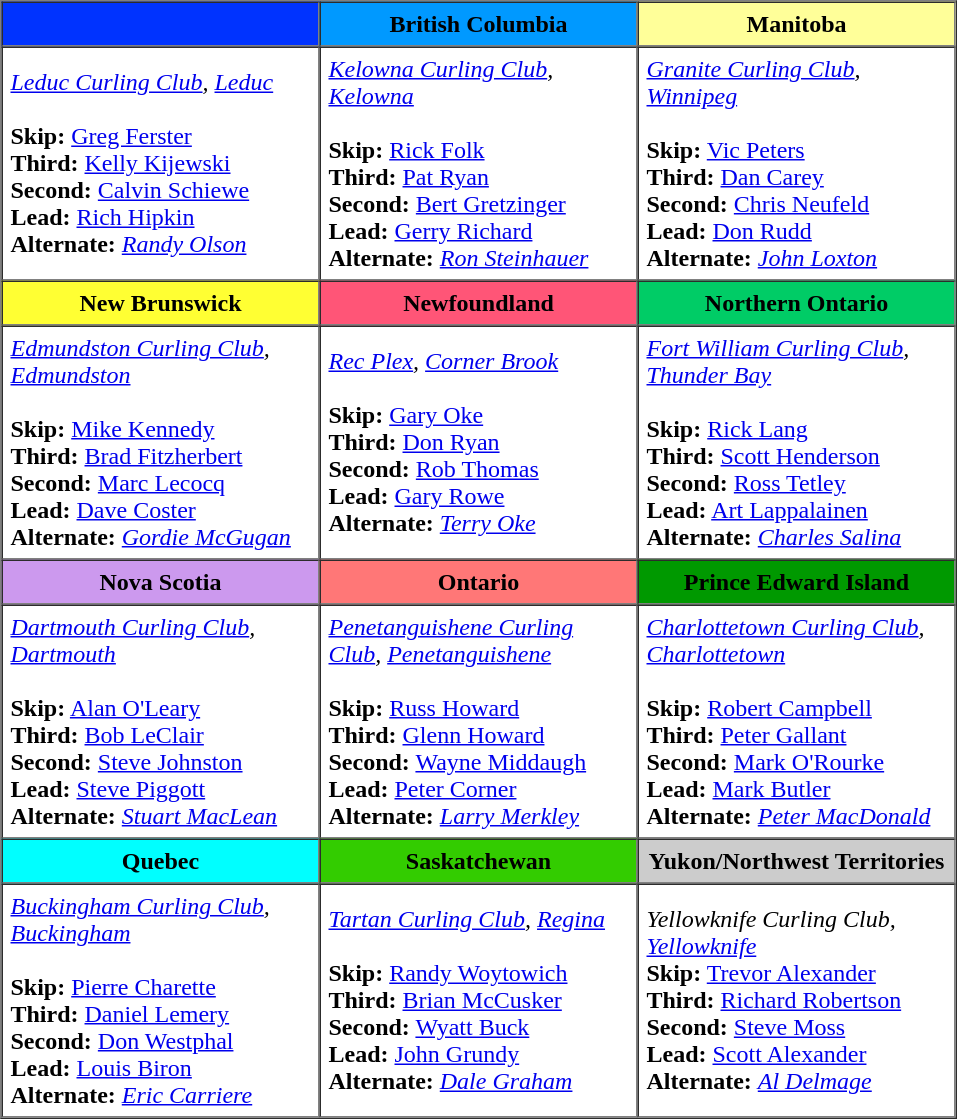<table border=1 cellpadding=5 cellspacing=0>
<tr>
<th bgcolor="#0033ff" width="200"></th>
<th bgcolor="#0099ff" width="200">British Columbia</th>
<th bgcolor="#ffff99" width="200">Manitoba</th>
</tr>
<tr align=center>
<td align=left><em><a href='#'>Leduc Curling Club</a>, <a href='#'>Leduc</a></em> <br><br><strong>Skip:</strong> <a href='#'>Greg Ferster</a> <br>
<strong>Third:</strong> <a href='#'>Kelly Kijewski</a> <br>
<strong>Second:</strong> <a href='#'>Calvin Schiewe</a> <br>
<strong>Lead:</strong> <a href='#'>Rich Hipkin</a> <br>
<strong>Alternate:</strong> <em><a href='#'>Randy Olson</a></em></td>
<td align=left><em><a href='#'>Kelowna Curling Club</a>, <a href='#'>Kelowna</a></em> <br><br><strong>Skip:</strong> <a href='#'>Rick Folk</a> <br>
<strong>Third:</strong> <a href='#'>Pat Ryan</a> <br>
<strong>Second:</strong> <a href='#'>Bert Gretzinger</a> <br>
<strong>Lead:</strong> <a href='#'>Gerry Richard</a> <br>
<strong>Alternate:</strong> <em><a href='#'>Ron Steinhauer</a></em></td>
<td align=left><em><a href='#'>Granite Curling Club</a>, <a href='#'>Winnipeg</a></em> <br><br><strong>Skip:</strong> <a href='#'>Vic Peters</a> <br>
<strong>Third:</strong> <a href='#'>Dan Carey</a> <br>
<strong>Second:</strong> <a href='#'>Chris Neufeld</a> <br>
<strong>Lead:</strong> <a href='#'>Don Rudd</a> <br>
<strong>Alternate:</strong> <em><a href='#'>John Loxton</a></em></td>
</tr>
<tr border=1 cellpadding=5 cellspacing=0>
<th bgcolor="#ffff33" width="200">New Brunswick</th>
<th bgcolor="#ff5577" width="200">Newfoundland</th>
<th bgcolor="#00CC66" width="200">Northern Ontario</th>
</tr>
<tr align=center>
<td align=left><em><a href='#'>Edmundston Curling Club</a>, <a href='#'>Edmundston</a></em> <br><br><strong>Skip:</strong> <a href='#'>Mike Kennedy</a> <br>
<strong>Third:</strong>  <a href='#'>Brad Fitzherbert</a> <br>
<strong>Second:</strong> <a href='#'>Marc Lecocq</a> <br>
<strong>Lead:</strong> <a href='#'>Dave Coster</a> <br>
<strong>Alternate:</strong> <em><a href='#'>Gordie McGugan</a></em></td>
<td align=left><em><a href='#'>Rec Plex</a>, <a href='#'>Corner Brook</a></em> <br><br><strong>Skip:</strong> <a href='#'>Gary Oke</a> <br>
<strong>Third:</strong> <a href='#'>Don Ryan</a> <br>
<strong>Second:</strong> <a href='#'>Rob Thomas</a> <br>
<strong>Lead:</strong> <a href='#'>Gary Rowe</a> <br>
<strong>Alternate:</strong> <em><a href='#'>Terry Oke</a></em></td>
<td align=left><em><a href='#'>Fort William Curling Club</a>, <a href='#'>Thunder Bay</a></em> <br><br><strong>Skip:</strong> <a href='#'>Rick Lang</a> <br>
<strong>Third:</strong> <a href='#'>Scott Henderson</a> <br>
<strong>Second:</strong> <a href='#'>Ross Tetley</a> <br>
<strong>Lead:</strong> <a href='#'>Art Lappalainen</a> <br>
<strong>Alternate:</strong> <em><a href='#'>Charles Salina</a></em></td>
</tr>
<tr border=1 cellpadding=5 cellspacing=0>
<th bgcolor="#cc99ee" width="200">Nova Scotia</th>
<th bgcolor="#ff7777" width="200">Ontario</th>
<th bgcolor="#009900" width="200">Prince Edward Island</th>
</tr>
<tr align=center>
<td align=left><em><a href='#'>Dartmouth Curling Club</a>, <a href='#'>Dartmouth</a></em> <br><br><strong>Skip:</strong>  <a href='#'>Alan O'Leary</a> <br> 
<strong>Third:</strong> <a href='#'>Bob LeClair</a> <br>
<strong>Second:</strong> <a href='#'>Steve Johnston</a> <br>
<strong>Lead:</strong> <a href='#'>Steve Piggott</a> <br>
<strong>Alternate:</strong> <em><a href='#'>Stuart MacLean</a></em></td>
<td align=left><em><a href='#'>Penetanguishene Curling Club</a>, <a href='#'>Penetanguishene</a></em> <br><br><strong>Skip:</strong> <a href='#'>Russ Howard</a> <br>
<strong>Third:</strong> <a href='#'>Glenn Howard</a> <br>
<strong>Second:</strong> <a href='#'>Wayne Middaugh</a> <br>
<strong>Lead:</strong> <a href='#'>Peter Corner</a> <br>
<strong>Alternate:</strong> <em><a href='#'>Larry Merkley</a></em></td>
<td align=left><em><a href='#'>Charlottetown Curling Club</a>, <a href='#'>Charlottetown</a></em> <br><br><strong>Skip:</strong> <a href='#'>Robert Campbell</a> <br>
<strong>Third:</strong> <a href='#'>Peter Gallant</a> <br>
<strong>Second:</strong> <a href='#'>Mark O'Rourke</a> <br>
<strong>Lead:</strong> <a href='#'>Mark Butler</a> <br>
<strong>Alternate:</strong> <em><a href='#'>Peter MacDonald</a></em></td>
</tr>
<tr border=1 cellpadding=5 cellspacing=0>
<th bgcolor="#00ffff" width="200">Quebec</th>
<th bgcolor="#33cc00" width="200">Saskatchewan</th>
<th bgcolor="#cccccc" width="200">Yukon/Northwest Territories</th>
</tr>
<tr align=center>
<td align=left><em><a href='#'>Buckingham Curling Club</a>, <a href='#'>Buckingham</a>  </em> <br><br><strong>Skip:</strong> <a href='#'>Pierre Charette</a> <br>
<strong>Third:</strong> <a href='#'>Daniel Lemery</a> <br>
<strong>Second:</strong> <a href='#'>Don Westphal</a> <br>
<strong>Lead:</strong> <a href='#'>Louis Biron</a> <br>
<strong>Alternate:</strong> <em><a href='#'>Eric Carriere</a></em></td>
<td align=left><em><a href='#'>Tartan Curling Club</a>, <a href='#'>Regina</a></em> <br><br><strong>Skip:</strong> <a href='#'>Randy Woytowich</a> <br>
<strong>Third:</strong> <a href='#'>Brian McCusker</a> <br>
<strong>Second:</strong> <a href='#'>Wyatt Buck</a> <br>
<strong>Lead:</strong> <a href='#'>John Grundy</a> <br>
<strong>Alternate:</strong> <em><a href='#'>Dale Graham</a></em></td>
<td align=left><em>Yellowknife Curling Club, <a href='#'>Yellowknife</a></em><br><strong>Skip:</strong> <a href='#'>Trevor Alexander</a> <br>
<strong>Third:</strong> <a href='#'>Richard Robertson</a> <br>
<strong>Second:</strong> <a href='#'>Steve Moss</a> <br>
<strong>Lead:</strong> <a href='#'>Scott Alexander</a> <br>
<strong>Alternate:</strong> <em><a href='#'>Al Delmage</a></em></td>
</tr>
</table>
